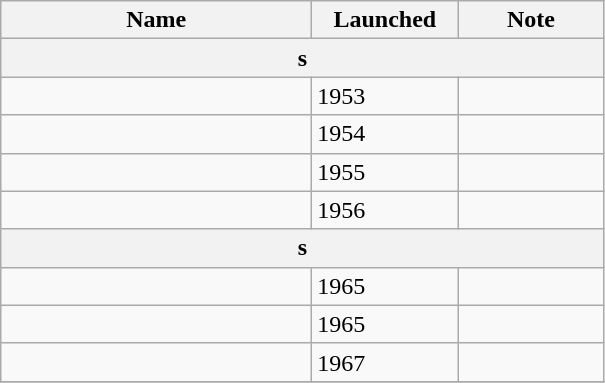<table class="wikitable">
<tr>
<th width="200">Name</th>
<th width="90">Launched</th>
<th width="90">Note</th>
</tr>
<tr>
<th colspan="3">s</th>
</tr>
<tr>
<td></td>
<td>1953</td>
<td></td>
</tr>
<tr>
<td></td>
<td>1954</td>
<td></td>
</tr>
<tr>
<td></td>
<td>1955</td>
<td></td>
</tr>
<tr>
<td></td>
<td>1956</td>
<td></td>
</tr>
<tr>
<th colspan="3">s</th>
</tr>
<tr>
<td></td>
<td>1965</td>
<td></td>
</tr>
<tr>
<td></td>
<td>1965</td>
<td></td>
</tr>
<tr>
<td></td>
<td>1967</td>
<td></td>
</tr>
<tr>
</tr>
</table>
